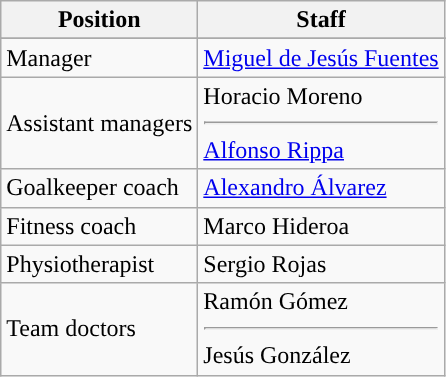<table class="wikitable">
<tr>
<th>Position</th>
<th>Staff</th>
</tr>
<tr>
</tr>
<tr>
<td>Manager</td>
<td> <a href='#'>Miguel de Jesús Fuentes</a></td>
</tr>
<tr>
<td>Assistant managers</td>
<td> Horacio Moreno<hr> <a href='#'>Alfonso Rippa</a></td>
</tr>
<tr>
<td>Goalkeeper coach</td>
<td> <a href='#'>Alexandro Álvarez</a></td>
</tr>
<tr>
<td>Fitness coach</td>
<td> Marco Hideroa</td>
</tr>
<tr>
<td>Physiotherapist</td>
<td> Sergio Rojas</td>
</tr>
<tr>
<td>Team doctors</td>
<td>  Ramón Gómez<hr> Jesús González</td>
</tr>
</table>
